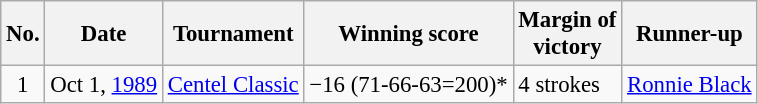<table class="wikitable" style="font-size:95%;">
<tr>
<th>No.</th>
<th>Date</th>
<th>Tournament</th>
<th>Winning score</th>
<th>Margin of<br>victory</th>
<th>Runner-up</th>
</tr>
<tr>
<td align=center>1</td>
<td>Oct 1, <a href='#'>1989</a></td>
<td><a href='#'>Centel Classic</a></td>
<td>−16 (71-66-63=200)*</td>
<td>4 strokes</td>
<td> <a href='#'>Ronnie Black</a></td>
</tr>
</table>
